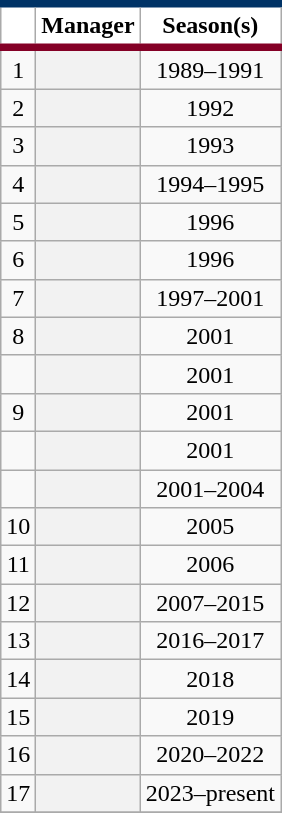<table class="wikitable sortable plainrowheaders" style="text-align:center">
<tr>
<th scope="col" style="background-color:#ffffff; border-top:#003366 5px solid; border-bottom:#840026 5px solid; color:#000000"></th>
<th scope="col" style="background-color:#ffffff; border-top:#003366 5px solid; border-bottom:#840026 5px solid; color:#000000">Manager</th>
<th scope="col" style="background-color:#ffffff; border-top:#003366 5px solid; border-bottom:#840026 5px solid; color:#000000">Season(s)</th>
</tr>
<tr>
<td>1</td>
<th scope="row" style="text-align:center"></th>
<td>1989–1991</td>
</tr>
<tr>
<td>2</td>
<th scope="row" style="text-align:center"></th>
<td>1992</td>
</tr>
<tr>
<td>3</td>
<th scope="row" style="text-align:center"></th>
<td>1993</td>
</tr>
<tr>
<td>4</td>
<th scope="row" style="text-align:center"></th>
<td>1994–1995</td>
</tr>
<tr>
<td>5</td>
<th scope="row" style="text-align:center"></th>
<td>1996</td>
</tr>
<tr>
<td>6</td>
<th scope="row" style="text-align:center"></th>
<td>1996</td>
</tr>
<tr>
<td>7</td>
<th scope="row" style="text-align:center"></th>
<td>1997–2001</td>
</tr>
<tr>
<td>8</td>
<th scope="row" style="text-align:center"></th>
<td>2001</td>
</tr>
<tr>
<td></td>
<th scope="row" style="text-align:center"></th>
<td>2001</td>
</tr>
<tr>
<td>9</td>
<th scope="row" style="text-align:center"></th>
<td>2001</td>
</tr>
<tr>
<td></td>
<th scope="row" style="text-align:center"></th>
<td>2001</td>
</tr>
<tr>
<td></td>
<th scope="row" style="text-align:center"></th>
<td>2001–2004</td>
</tr>
<tr>
<td>10</td>
<th scope="row" style="text-align:center"></th>
<td>2005</td>
</tr>
<tr>
<td>11</td>
<th scope="row" style="text-align:center"></th>
<td>2006</td>
</tr>
<tr>
<td>12</td>
<th scope="row" style="text-align:center"></th>
<td>2007–2015</td>
</tr>
<tr>
<td>13</td>
<th scope="row" style="text-align:center"></th>
<td>2016–2017</td>
</tr>
<tr>
<td>14</td>
<th scope="row" style="text-align:center"></th>
<td>2018</td>
</tr>
<tr>
<td>15</td>
<th scope="row" style="text-align:center"></th>
<td>2019</td>
</tr>
<tr>
<td>16</td>
<th scope="row" style="text-align:center"></th>
<td>2020–2022</td>
</tr>
<tr>
<td>17</td>
<th scope="row" style="text-align:center"></th>
<td>2023–present</td>
</tr>
<tr>
</tr>
</table>
